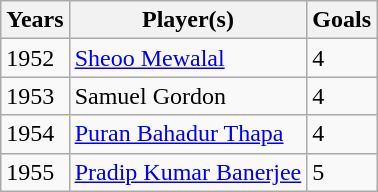<table class="wikitable">
<tr>
<th>Years</th>
<th>Player(s)</th>
<th>Goals</th>
</tr>
<tr>
<td>1952</td>
<td> <a href='#'>Sheoo Mewalal</a></td>
<td>4</td>
</tr>
<tr>
<td>1953</td>
<td> Samuel Gordon</td>
<td>4</td>
</tr>
<tr>
<td>1954</td>
<td> <a href='#'>Puran Bahadur Thapa</a></td>
<td>4</td>
</tr>
<tr>
<td>1955</td>
<td> <a href='#'>Pradip Kumar Banerjee</a></td>
<td>5</td>
</tr>
</table>
